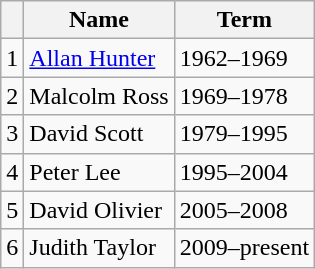<table class="wikitable">
<tr>
<th></th>
<th>Name</th>
<th>Term</th>
</tr>
<tr>
<td align=center>1</td>
<td><a href='#'>Allan Hunter</a></td>
<td>1962–1969</td>
</tr>
<tr>
<td align=center>2</td>
<td>Malcolm Ross</td>
<td>1969–1978</td>
</tr>
<tr>
<td align=center>3</td>
<td>David Scott</td>
<td>1979–1995</td>
</tr>
<tr>
<td align=center>4</td>
<td>Peter Lee</td>
<td>1995–2004</td>
</tr>
<tr>
<td align=center>5</td>
<td>David Olivier</td>
<td>2005–2008</td>
</tr>
<tr>
<td align=center>6</td>
<td>Judith Taylor</td>
<td>2009–present</td>
</tr>
</table>
